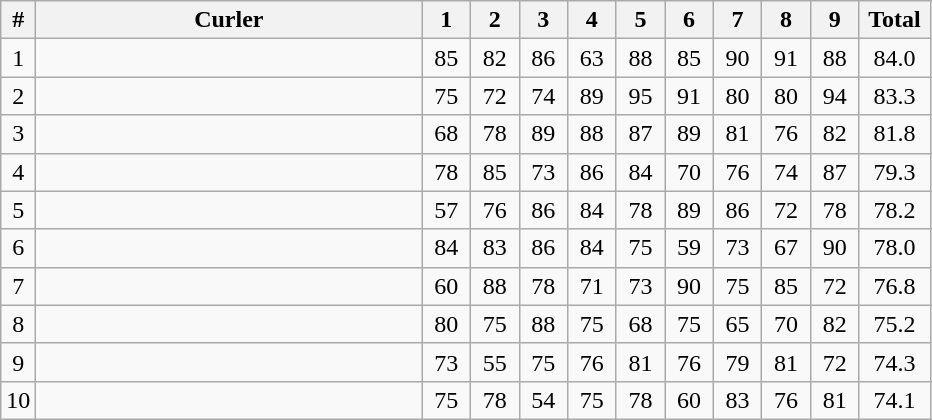<table class="wikitable sortable" style="text-align:center">
<tr>
<th>#</th>
<th width=250>Curler</th>
<th width=25>1</th>
<th width=25>2</th>
<th width=25>3</th>
<th width=25>4</th>
<th width=25>5</th>
<th width=25>6</th>
<th width=25>7</th>
<th width=25>8</th>
<th width=25>9</th>
<th width=40>Total</th>
</tr>
<tr>
<td>1</td>
<td align=left></td>
<td>85</td>
<td>82</td>
<td>86</td>
<td>63</td>
<td>88</td>
<td>85</td>
<td>90</td>
<td>91</td>
<td>88</td>
<td>84.0</td>
</tr>
<tr>
<td>2</td>
<td align=left></td>
<td>75</td>
<td>72</td>
<td>74</td>
<td>89</td>
<td>95</td>
<td>91</td>
<td>80</td>
<td>80</td>
<td>94</td>
<td>83.3</td>
</tr>
<tr>
<td>3</td>
<td align=left></td>
<td>68</td>
<td>78</td>
<td>89</td>
<td>88</td>
<td>87</td>
<td>89</td>
<td>81</td>
<td>76</td>
<td>82</td>
<td>81.8</td>
</tr>
<tr>
<td>4</td>
<td align=left></td>
<td>78</td>
<td>85</td>
<td>73</td>
<td>86</td>
<td>84</td>
<td>70</td>
<td>76</td>
<td>74</td>
<td>87</td>
<td>79.3</td>
</tr>
<tr>
<td>5</td>
<td align=left></td>
<td>57</td>
<td>76</td>
<td>86</td>
<td>84</td>
<td>78</td>
<td>89</td>
<td>86</td>
<td>72</td>
<td>78</td>
<td>78.2</td>
</tr>
<tr>
<td>6</td>
<td align=left></td>
<td>84</td>
<td>83</td>
<td>86</td>
<td>84</td>
<td>75</td>
<td>59</td>
<td>73</td>
<td>67</td>
<td>90</td>
<td>78.0</td>
</tr>
<tr>
<td>7</td>
<td align=left></td>
<td>60</td>
<td>88</td>
<td>78</td>
<td>71</td>
<td>73</td>
<td>90</td>
<td>75</td>
<td>85</td>
<td>72</td>
<td>76.8</td>
</tr>
<tr>
<td>8</td>
<td align=left></td>
<td>80</td>
<td>75</td>
<td>88</td>
<td>75</td>
<td>68</td>
<td>75</td>
<td>65</td>
<td>70</td>
<td>82</td>
<td>75.2</td>
</tr>
<tr>
<td>9</td>
<td align=left></td>
<td>73</td>
<td>55</td>
<td>75</td>
<td>76</td>
<td>81</td>
<td>76</td>
<td>79</td>
<td>81</td>
<td>72</td>
<td>74.3</td>
</tr>
<tr>
<td>10</td>
<td align=left></td>
<td>75</td>
<td>78</td>
<td>54</td>
<td>75</td>
<td>78</td>
<td>60</td>
<td>83</td>
<td>76</td>
<td>81</td>
<td>74.1</td>
</tr>
</table>
